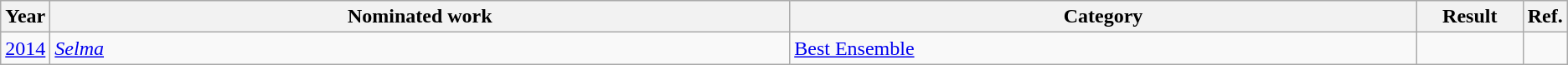<table class=wikitable>
<tr>
<th scope="col" style="width:1em;">Year</th>
<th scope="col" style="width:39em;">Nominated work</th>
<th scope="col" style="width:33em;">Category</th>
<th scope="col" style="width:5em;">Result</th>
<th scope="col" style="width:1em;">Ref.</th>
</tr>
<tr>
<td><a href='#'>2014</a></td>
<td><em><a href='#'>Selma</a></em></td>
<td><a href='#'>Best Ensemble</a></td>
<td></td>
<td></td>
</tr>
</table>
